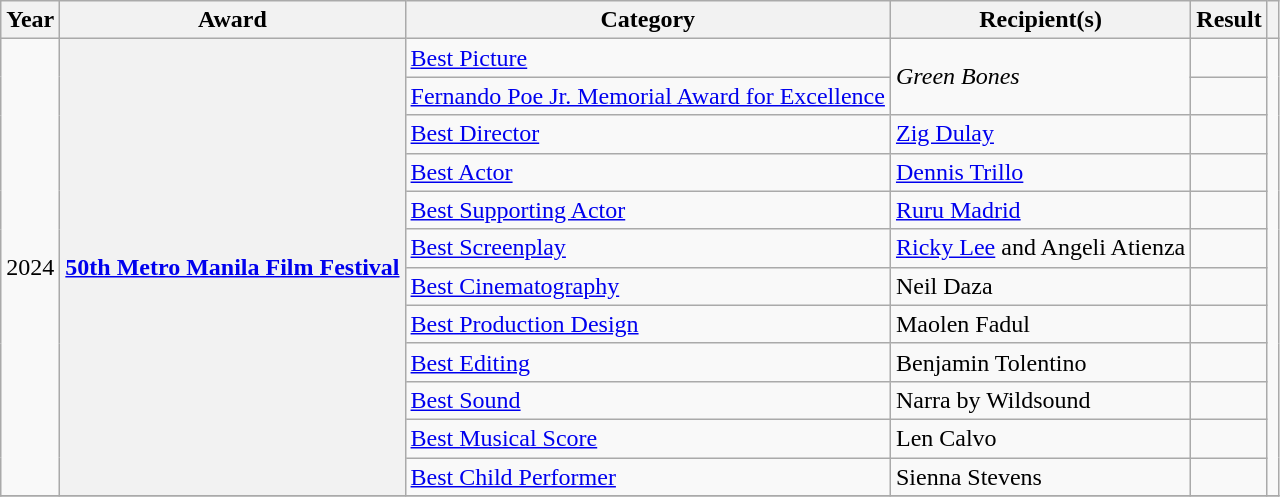<table class="wikitable sortable plainrowheaders">
<tr>
<th scope="col" data-sort-type="date">Year</th>
<th scope="col">Award</th>
<th scope="col">Category</th>
<th scope="col">Recipient(s)</th>
<th scope="col">Result</th>
<th scope="col" class="unsortable"></th>
</tr>
<tr>
<td rowspan="12" style="text-align: center;">2024</td>
<th rowspan="12" scope="row"><a href='#'>50th Metro Manila Film Festival</a></th>
<td><a href='#'>Best Picture</a></td>
<td rowspan="2"><em>Green Bones</em></td>
<td></td>
<td rowspan="12" style="text-align: center;"></td>
</tr>
<tr>
<td><a href='#'>Fernando Poe Jr. Memorial Award for Excellence</a></td>
<td></td>
</tr>
<tr>
<td><a href='#'>Best Director</a></td>
<td><a href='#'>Zig Dulay</a></td>
<td></td>
</tr>
<tr>
<td><a href='#'>Best Actor</a></td>
<td><a href='#'>Dennis Trillo</a></td>
<td></td>
</tr>
<tr>
<td><a href='#'>Best Supporting Actor</a></td>
<td><a href='#'>Ruru Madrid</a></td>
<td></td>
</tr>
<tr>
<td><a href='#'>Best Screenplay</a></td>
<td><a href='#'>Ricky Lee</a> and Angeli Atienza</td>
<td></td>
</tr>
<tr>
<td><a href='#'>Best Cinematography</a></td>
<td>Neil Daza</td>
<td></td>
</tr>
<tr>
<td><a href='#'>Best Production Design</a></td>
<td>Maolen Fadul</td>
<td></td>
</tr>
<tr>
<td><a href='#'>Best Editing</a></td>
<td>Benjamin Tolentino</td>
<td></td>
</tr>
<tr>
<td><a href='#'>Best Sound</a></td>
<td>Narra by Wildsound</td>
<td></td>
</tr>
<tr>
<td><a href='#'>Best Musical Score</a></td>
<td>Len Calvo</td>
<td></td>
</tr>
<tr>
<td><a href='#'>Best Child Performer</a></td>
<td>Sienna Stevens</td>
<td></td>
</tr>
<tr>
</tr>
</table>
